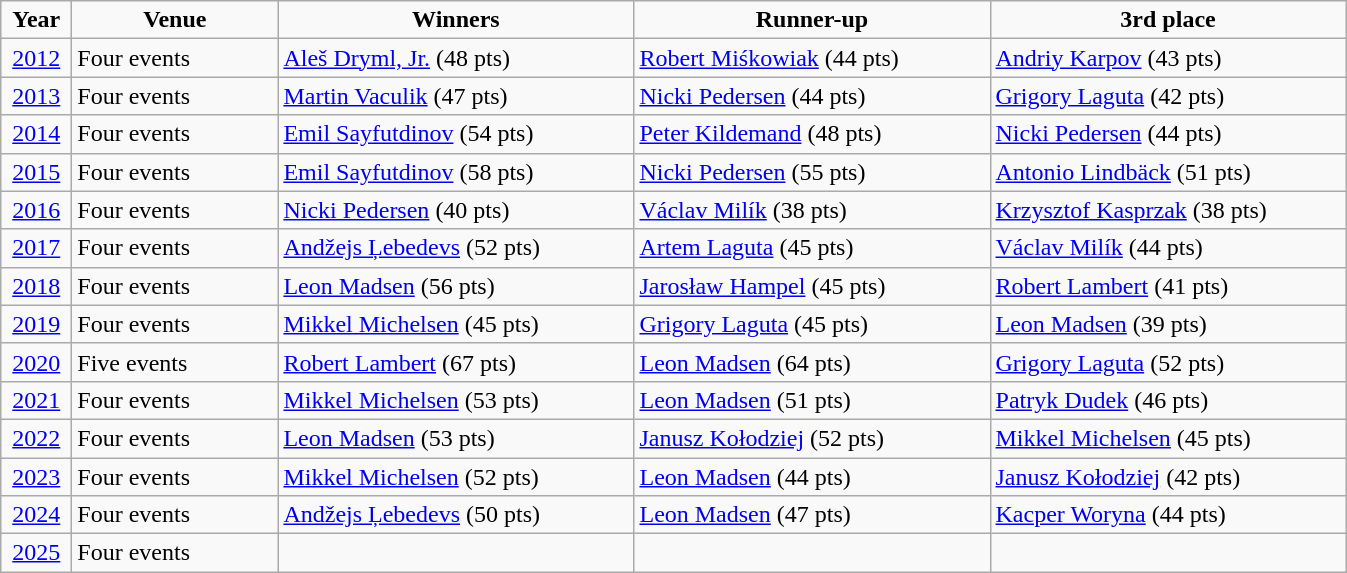<table class="wikitable">
<tr align=center>
<td width=40px  ><strong>Year</strong></td>
<td width=130px ><strong>Venue</strong></td>
<td width=230px ><strong>Winners</strong></td>
<td width=230px ><strong>Runner-up</strong></td>
<td width=230px ><strong>3rd place</strong></td>
</tr>
<tr>
<td align=center><a href='#'>2012</a></td>
<td>Four events</td>
<td> <a href='#'>Aleš Dryml, Jr.</a> (48 pts)</td>
<td> <a href='#'>Robert Miśkowiak</a> (44 pts)</td>
<td> <a href='#'>Andriy Karpov</a> (43 pts)</td>
</tr>
<tr>
<td align=center><a href='#'>2013</a></td>
<td>Four events</td>
<td> <a href='#'>Martin Vaculik</a> (47 pts)</td>
<td> <a href='#'>Nicki Pedersen</a> (44 pts)</td>
<td> <a href='#'>Grigory Laguta</a> (42 pts)</td>
</tr>
<tr>
<td align=center><a href='#'>2014</a></td>
<td>Four events</td>
<td> <a href='#'>Emil Sayfutdinov</a> (54 pts)</td>
<td> <a href='#'>Peter Kildemand</a> (48 pts)</td>
<td> <a href='#'>Nicki Pedersen</a> (44 pts)</td>
</tr>
<tr>
<td align=center><a href='#'>2015</a></td>
<td>Four events</td>
<td> <a href='#'>Emil Sayfutdinov</a> (58 pts)</td>
<td> <a href='#'>Nicki Pedersen</a> (55 pts)</td>
<td> <a href='#'>Antonio Lindbäck</a> (51 pts)</td>
</tr>
<tr>
<td align=center><a href='#'>2016</a></td>
<td>Four events</td>
<td> <a href='#'>Nicki Pedersen</a> (40 pts)</td>
<td> <a href='#'>Václav Milík</a> (38 pts)</td>
<td> <a href='#'>Krzysztof Kasprzak</a> (38 pts)</td>
</tr>
<tr>
<td align=center><a href='#'>2017</a></td>
<td>Four events</td>
<td> <a href='#'>Andžejs Ļebedevs</a> (52 pts)</td>
<td> <a href='#'>Artem Laguta</a> (45 pts)</td>
<td> <a href='#'>Václav Milík</a> (44 pts)</td>
</tr>
<tr>
<td align=center><a href='#'>2018</a></td>
<td>Four events</td>
<td> <a href='#'>Leon Madsen</a> (56 pts)</td>
<td> <a href='#'>Jarosław Hampel</a> (45 pts)</td>
<td> <a href='#'>Robert Lambert</a> (41 pts)</td>
</tr>
<tr>
<td align=center><a href='#'>2019</a></td>
<td>Four events</td>
<td> <a href='#'>Mikkel Michelsen</a> (45 pts)</td>
<td> <a href='#'>Grigory Laguta</a> (45 pts)</td>
<td> <a href='#'>Leon Madsen</a> (39 pts)</td>
</tr>
<tr>
<td align=center><a href='#'>2020</a></td>
<td>Five events</td>
<td> <a href='#'>Robert Lambert</a> (67 pts)</td>
<td> <a href='#'>Leon Madsen</a> (64 pts)</td>
<td> <a href='#'>Grigory Laguta</a> (52 pts)</td>
</tr>
<tr>
<td align=center><a href='#'>2021</a></td>
<td>Four events</td>
<td> <a href='#'>Mikkel Michelsen</a> (53 pts)</td>
<td> <a href='#'>Leon Madsen</a> (51 pts)</td>
<td> <a href='#'>Patryk Dudek</a> (46 pts)</td>
</tr>
<tr>
<td align=center><a href='#'>2022</a></td>
<td>Four events</td>
<td> <a href='#'>Leon Madsen</a> (53 pts)</td>
<td> <a href='#'>Janusz Kołodziej</a> (52 pts)</td>
<td> <a href='#'>Mikkel Michelsen</a> (45 pts)</td>
</tr>
<tr>
<td align=center><a href='#'>2023</a></td>
<td>Four events</td>
<td> <a href='#'>Mikkel Michelsen</a> (52 pts)</td>
<td> <a href='#'>Leon Madsen</a> (44 pts)</td>
<td> <a href='#'>Janusz Kołodziej</a> (42 pts)</td>
</tr>
<tr>
<td align=center><a href='#'>2024</a></td>
<td>Four events</td>
<td> <a href='#'>Andžejs Ļebedevs</a> (50 pts)</td>
<td> <a href='#'>Leon Madsen</a> (47 pts)</td>
<td> <a href='#'>Kacper Woryna</a> (44 pts)</td>
</tr>
<tr>
<td align=center><a href='#'>2025</a></td>
<td>Four events</td>
<td></td>
<td></td>
<td></td>
</tr>
</table>
